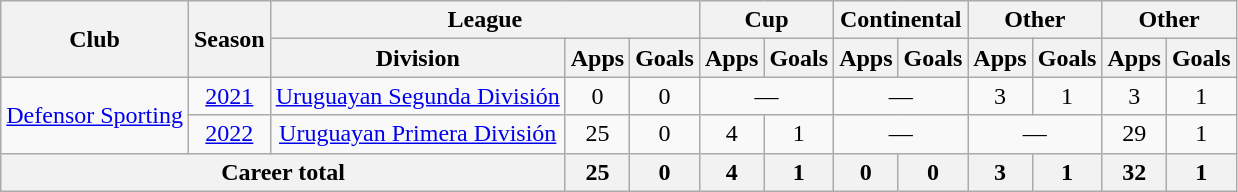<table class="wikitable" Style="text-align: center">
<tr>
<th rowspan="2">Club</th>
<th rowspan="2">Season</th>
<th colspan="3">League</th>
<th colspan="2">Cup</th>
<th colspan="2">Continental</th>
<th colspan="2">Other</th>
<th colspan="2">Other</th>
</tr>
<tr>
<th>Division</th>
<th>Apps</th>
<th>Goals</th>
<th>Apps</th>
<th>Goals</th>
<th>Apps</th>
<th>Goals</th>
<th>Apps</th>
<th>Goals</th>
<th>Apps</th>
<th>Goals</th>
</tr>
<tr>
<td rowspan="2"><a href='#'>Defensor Sporting</a></td>
<td><a href='#'>2021</a></td>
<td><a href='#'>Uruguayan Segunda División</a></td>
<td>0</td>
<td>0</td>
<td colspan="2">—</td>
<td colspan="2">—</td>
<td>3</td>
<td>1</td>
<td>3</td>
<td>1</td>
</tr>
<tr>
<td><a href='#'>2022</a></td>
<td><a href='#'>Uruguayan Primera División</a></td>
<td>25</td>
<td>0</td>
<td>4</td>
<td>1</td>
<td colspan="2">—</td>
<td colspan="2">—</td>
<td>29</td>
<td>1</td>
</tr>
<tr>
<th colspan="3">Career total</th>
<th>25</th>
<th>0</th>
<th>4</th>
<th>1</th>
<th>0</th>
<th>0</th>
<th>3</th>
<th>1</th>
<th>32</th>
<th>1</th>
</tr>
</table>
